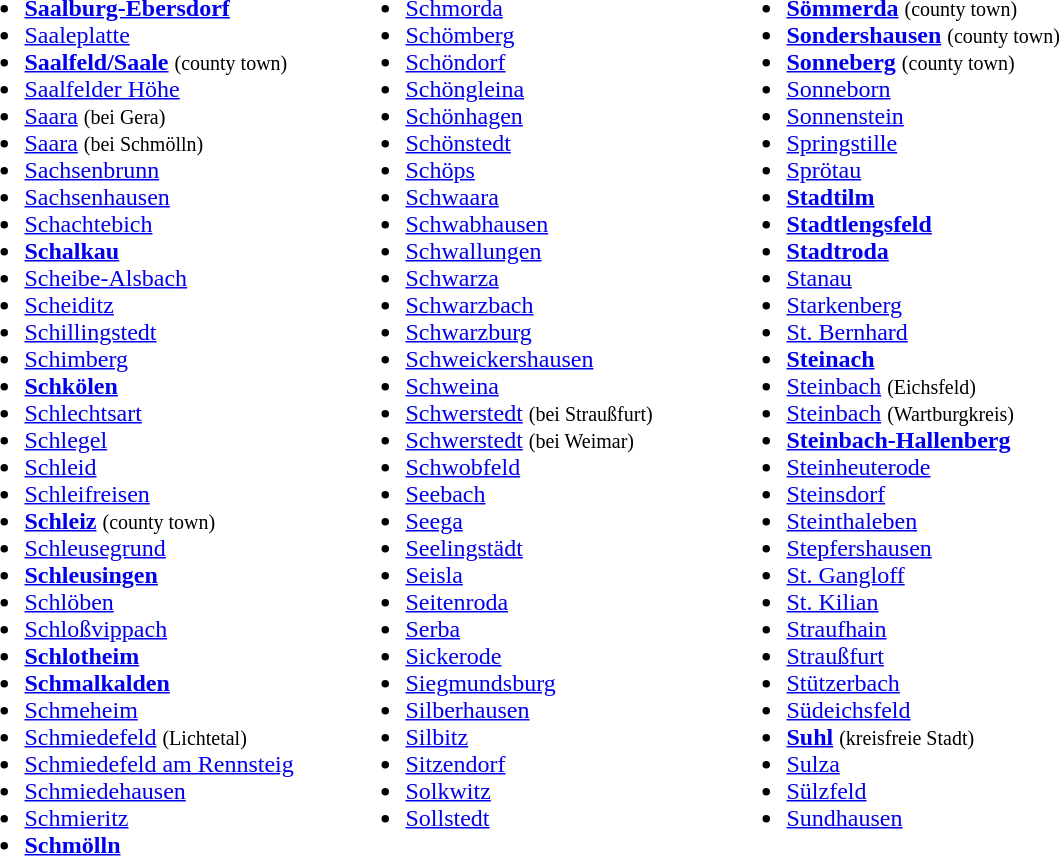<table>
<tr ---->
<td width="250" valign="top"><br><ul><li><strong><a href='#'>Saalburg-Ebersdorf</a></strong></li><li><a href='#'>Saaleplatte</a></li><li><strong><a href='#'>Saalfeld/Saale</a></strong> <small>(county town)</small></li><li><a href='#'>Saalfelder Höhe</a></li><li><a href='#'>Saara</a> <small>(bei Gera)</small></li><li><a href='#'>Saara</a> <small>(bei Schmölln)</small></li><li><a href='#'>Sachsenbrunn</a></li><li><a href='#'>Sachsenhausen</a></li><li><a href='#'>Schachtebich</a></li><li><strong><a href='#'>Schalkau</a></strong></li><li><a href='#'>Scheibe-Alsbach</a></li><li><a href='#'>Scheiditz</a></li><li><a href='#'>Schillingstedt</a></li><li><a href='#'>Schimberg</a></li><li><strong><a href='#'>Schkölen</a></strong></li><li><a href='#'>Schlechtsart</a></li><li><a href='#'>Schlegel</a></li><li><a href='#'>Schleid</a></li><li><a href='#'>Schleifreisen</a></li><li><strong><a href='#'>Schleiz</a></strong> <small>(county town)</small></li><li><a href='#'>Schleusegrund</a></li><li><strong><a href='#'>Schleusingen</a></strong></li><li><a href='#'>Schlöben</a></li><li><a href='#'>Schloßvippach</a></li><li><strong><a href='#'>Schlotheim</a></strong></li><li><strong><a href='#'>Schmalkalden</a></strong></li><li><a href='#'>Schmeheim</a></li><li><a href='#'>Schmiedefeld</a> <small>(Lichtetal)</small></li><li><a href='#'>Schmiedefeld am Rennsteig</a></li><li><a href='#'>Schmiedehausen</a></li><li><a href='#'>Schmieritz</a></li><li><strong><a href='#'>Schmölln</a></strong></li></ul></td>
<td width="250" valign="top"><br><ul><li><a href='#'>Schmorda</a></li><li><a href='#'>Schömberg</a></li><li><a href='#'>Schöndorf</a></li><li><a href='#'>Schöngleina</a></li><li><a href='#'>Schönhagen</a></li><li><a href='#'>Schönstedt</a></li><li><a href='#'>Schöps</a></li><li><a href='#'>Schwaara</a></li><li><a href='#'>Schwabhausen</a></li><li><a href='#'>Schwallungen</a></li><li><a href='#'>Schwarza</a></li><li><a href='#'>Schwarzbach</a></li><li><a href='#'>Schwarzburg</a></li><li><a href='#'>Schweickershausen</a></li><li><a href='#'>Schweina</a></li><li><a href='#'>Schwerstedt</a> <small>(bei Straußfurt)</small></li><li><a href='#'>Schwerstedt</a> <small>(bei Weimar)</small></li><li><a href='#'>Schwobfeld</a></li><li><a href='#'>Seebach</a></li><li><a href='#'>Seega</a></li><li><a href='#'>Seelingstädt</a></li><li><a href='#'>Seisla</a></li><li><a href='#'>Seitenroda</a></li><li><a href='#'>Serba</a></li><li><a href='#'>Sickerode</a></li><li><a href='#'>Siegmundsburg</a></li><li><a href='#'>Silberhausen</a></li><li><a href='#'>Silbitz</a></li><li><a href='#'>Sitzendorf</a></li><li><a href='#'>Solkwitz</a></li><li><a href='#'>Sollstedt</a></li></ul></td>
<td width="250" valign="top"><br><ul><li><strong><a href='#'>Sömmerda</a></strong> <small>(county town)</small></li><li><strong><a href='#'>Sondershausen</a></strong> <small>(county town)</small></li><li><strong><a href='#'>Sonneberg</a></strong> <small>(county town)</small></li><li><a href='#'>Sonneborn</a></li><li><a href='#'>Sonnenstein</a></li><li><a href='#'>Springstille</a></li><li><a href='#'>Sprötau</a></li><li><strong><a href='#'>Stadtilm</a></strong></li><li><strong><a href='#'>Stadtlengsfeld</a></strong></li><li><strong><a href='#'>Stadtroda</a></strong></li><li><a href='#'>Stanau</a></li><li><a href='#'>Starkenberg</a></li><li><a href='#'>St. Bernhard</a></li><li><strong><a href='#'>Steinach</a></strong></li><li><a href='#'>Steinbach</a> <small>(Eichsfeld)</small></li><li><a href='#'>Steinbach</a> <small>(Wartburgkreis)</small></li><li><strong><a href='#'>Steinbach-Hallenberg</a></strong></li><li><a href='#'>Steinheuterode</a></li><li><a href='#'>Steinsdorf</a></li><li><a href='#'>Steinthaleben</a></li><li><a href='#'>Stepfershausen</a></li><li><a href='#'>St. Gangloff</a></li><li><a href='#'>St. Kilian</a></li><li><a href='#'>Straufhain</a></li><li><a href='#'>Straußfurt</a></li><li><a href='#'>Stützerbach</a></li><li><a href='#'>Südeichsfeld</a></li><li><strong><a href='#'>Suhl</a></strong> <small>(kreisfreie Stadt)</small></li><li><a href='#'>Sulza</a></li><li><a href='#'>Sülzfeld</a></li><li><a href='#'>Sundhausen</a></li></ul></td>
</tr>
</table>
